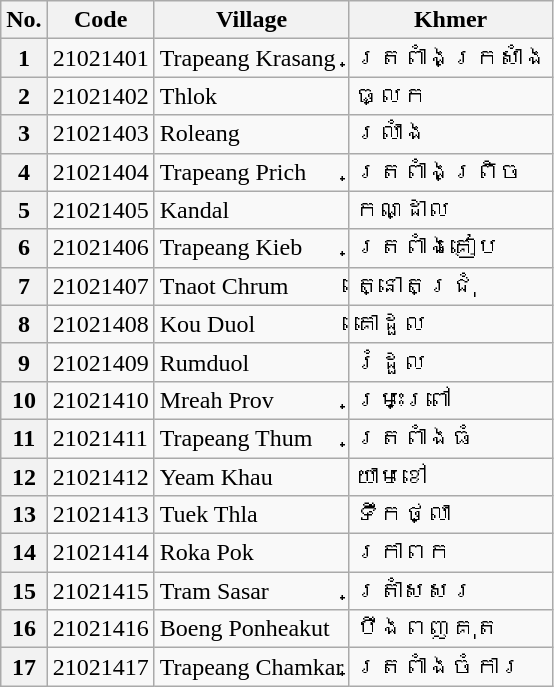<table class="wikitable sortable mw-collapsible">
<tr>
<th>No.</th>
<th>Code</th>
<th>Village</th>
<th>Khmer</th>
</tr>
<tr>
<th>1</th>
<td>21021401</td>
<td>Trapeang Krasang</td>
<td>ត្រពាំងក្រសាំង</td>
</tr>
<tr>
<th>2</th>
<td>21021402</td>
<td>Thlok</td>
<td>ធ្លក</td>
</tr>
<tr>
<th>3</th>
<td>21021403</td>
<td>Roleang</td>
<td>រលាំង</td>
</tr>
<tr>
<th>4</th>
<td>21021404</td>
<td>Trapeang Prich</td>
<td>ត្រពាំងព្រិច</td>
</tr>
<tr>
<th>5</th>
<td>21021405</td>
<td>Kandal</td>
<td>កណ្ដាល</td>
</tr>
<tr>
<th>6</th>
<td>21021406</td>
<td>Trapeang Kieb</td>
<td>ត្រពាំងគៀប</td>
</tr>
<tr>
<th>7</th>
<td>21021407</td>
<td>Tnaot Chrum</td>
<td>ត្នោតជ្រុំ</td>
</tr>
<tr>
<th>8</th>
<td>21021408</td>
<td>Kou Duol</td>
<td>គោដួល</td>
</tr>
<tr>
<th>9</th>
<td>21021409</td>
<td>Rumduol</td>
<td>រំដួល</td>
</tr>
<tr>
<th>10</th>
<td>21021410</td>
<td>Mreah Prov</td>
<td>ម្រះព្រៅ</td>
</tr>
<tr>
<th>11</th>
<td>21021411</td>
<td>Trapeang Thum</td>
<td>ត្រពាំងធំ</td>
</tr>
<tr>
<th>12</th>
<td>21021412</td>
<td>Yeam Khau</td>
<td>យាមខៅ</td>
</tr>
<tr>
<th>13</th>
<td>21021413</td>
<td>Tuek Thla</td>
<td>ទឹកថ្លា</td>
</tr>
<tr>
<th>14</th>
<td>21021414</td>
<td>Roka Pok</td>
<td>រកាពក</td>
</tr>
<tr>
<th>15</th>
<td>21021415</td>
<td>Tram Sasar</td>
<td>ត្រាំសសរ</td>
</tr>
<tr>
<th>16</th>
<td>21021416</td>
<td>Boeng Ponheakut</td>
<td>បឹងពញគុត</td>
</tr>
<tr>
<th>17</th>
<td>21021417</td>
<td>Trapeang Chamkar</td>
<td>ត្រពាំងចំការ</td>
</tr>
</table>
